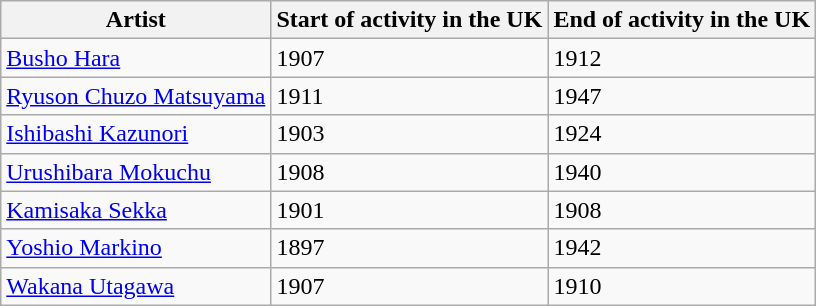<table class="wikitable sortable">
<tr>
<th>Artist</th>
<th>Start of activity in the UK</th>
<th>End of activity in the UK</th>
</tr>
<tr>
<td><a href='#'>Busho Hara</a></td>
<td>1907</td>
<td>1912</td>
</tr>
<tr>
<td><a href='#'>Ryuson Chuzo Matsuyama</a></td>
<td>1911</td>
<td>1947</td>
</tr>
<tr>
<td><a href='#'>Ishibashi Kazunori</a></td>
<td>1903</td>
<td>1924</td>
</tr>
<tr>
<td><a href='#'>Urushibara Mokuchu</a></td>
<td>1908</td>
<td>1940</td>
</tr>
<tr>
<td><a href='#'>Kamisaka Sekka</a></td>
<td>1901</td>
<td>1908</td>
</tr>
<tr>
<td><a href='#'>Yoshio Markino</a></td>
<td>1897</td>
<td>1942</td>
</tr>
<tr>
<td><a href='#'>Wakana Utagawa</a></td>
<td>1907</td>
<td>1910</td>
</tr>
</table>
